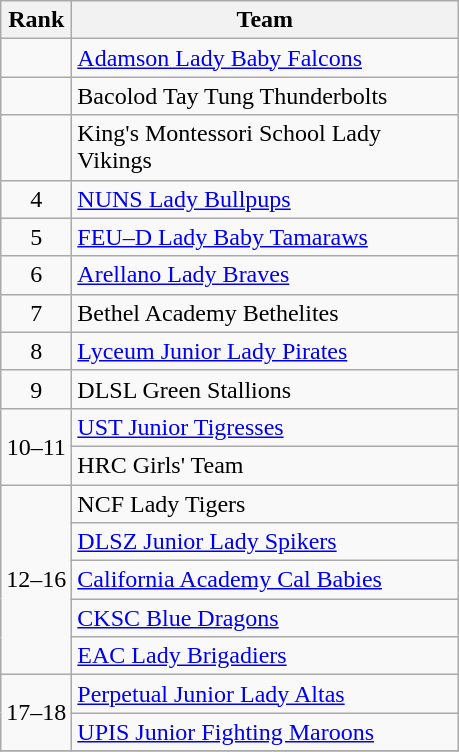<table class="wikitable" style="text-align: center;">
<tr>
<th width=>Rank</th>
<th width=250>Team</th>
</tr>
<tr>
<td></td>
<td align="left"><a href='#'>Adamson Lady Baby Falcons</a></td>
</tr>
<tr>
<td></td>
<td align="left">Bacolod Tay Tung Thunderbolts</td>
</tr>
<tr>
<td></td>
<td align="left">King's Montessori School Lady Vikings</td>
</tr>
<tr>
<td>4</td>
<td align="left"><a href='#'>NUNS Lady Bullpups</a></td>
</tr>
<tr>
<td>5</td>
<td align="left"><a href='#'>FEU–D Lady Baby Tamaraws</a></td>
</tr>
<tr>
<td>6</td>
<td align="left"><a href='#'>Arellano Lady Braves</a></td>
</tr>
<tr>
<td>7</td>
<td align="left">Bethel Academy Bethelites</td>
</tr>
<tr>
<td>8</td>
<td align="left"><a href='#'>Lyceum Junior Lady Pirates</a></td>
</tr>
<tr>
<td>9</td>
<td align="left">DLSL Green Stallions</td>
</tr>
<tr>
<td rowspan=2>10–11</td>
<td align="left"><a href='#'>UST Junior Tigresses</a></td>
</tr>
<tr>
<td align="left">HRC Girls' Team</td>
</tr>
<tr>
<td rowspan=5>12–16</td>
<td align="left">NCF Lady Tigers</td>
</tr>
<tr>
<td align="left"><a href='#'>DLSZ Junior Lady Spikers</a></td>
</tr>
<tr>
<td align="left"><a href='#'>California Academy Cal Babies</a></td>
</tr>
<tr>
<td align="left"><a href='#'>CKSC Blue Dragons</a></td>
</tr>
<tr>
<td align="left"><a href='#'>EAC Lady Brigadiers</a></td>
</tr>
<tr>
<td rowspan=2>17–18</td>
<td align="left"><a href='#'>Perpetual Junior Lady Altas</a></td>
</tr>
<tr>
<td align="left"><a href='#'>UPIS Junior Fighting Maroons</a></td>
</tr>
<tr>
</tr>
</table>
